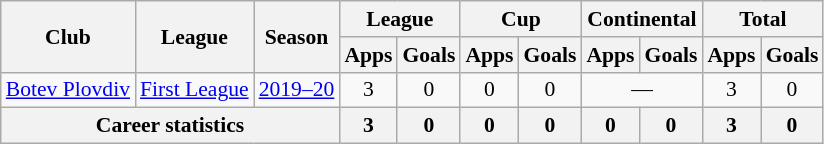<table class="wikitable" style="font-size:90%; text-align: center">
<tr>
<th rowspan=2>Club</th>
<th rowspan=2>League</th>
<th rowspan=2>Season</th>
<th colspan=2>League</th>
<th colspan=2>Cup</th>
<th colspan=2>Continental</th>
<th colspan=2>Total</th>
</tr>
<tr>
<th>Apps</th>
<th>Goals</th>
<th>Apps</th>
<th>Goals</th>
<th>Apps</th>
<th>Goals</th>
<th>Apps</th>
<th>Goals</th>
</tr>
<tr>
<td rowspan=1 valign="center"><a href='#'>Botev Plovdiv</a></td>
<td rowspan="1"><a href='#'>First League</a></td>
<td><a href='#'>2019–20</a></td>
<td>3</td>
<td>0</td>
<td>0</td>
<td>0</td>
<td colspan="2">—</td>
<td>3</td>
<td>0</td>
</tr>
<tr>
<th colspan=3>Career statistics</th>
<th>3</th>
<th>0</th>
<th>0</th>
<th>0</th>
<th>0</th>
<th>0</th>
<th>3</th>
<th>0</th>
</tr>
</table>
